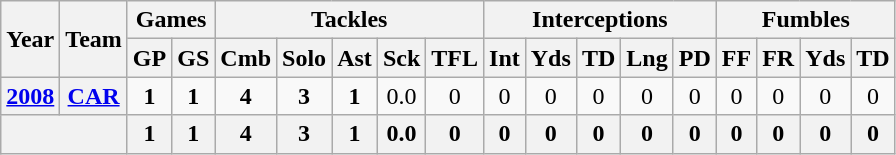<table class="wikitable" style="text-align:center">
<tr>
<th rowspan="2">Year</th>
<th rowspan="2">Team</th>
<th colspan="2">Games</th>
<th colspan="5">Tackles</th>
<th colspan="5">Interceptions</th>
<th colspan="4">Fumbles</th>
</tr>
<tr>
<th>GP</th>
<th>GS</th>
<th>Cmb</th>
<th>Solo</th>
<th>Ast</th>
<th>Sck</th>
<th>TFL</th>
<th>Int</th>
<th>Yds</th>
<th>TD</th>
<th>Lng</th>
<th>PD</th>
<th>FF</th>
<th>FR</th>
<th>Yds</th>
<th>TD</th>
</tr>
<tr>
<th><a href='#'>2008</a></th>
<th><a href='#'>CAR</a></th>
<td><strong>1</strong></td>
<td><strong>1</strong></td>
<td><strong>4</strong></td>
<td><strong>3</strong></td>
<td><strong>1</strong></td>
<td>0.0</td>
<td>0</td>
<td>0</td>
<td>0</td>
<td>0</td>
<td>0</td>
<td>0</td>
<td>0</td>
<td>0</td>
<td>0</td>
<td>0</td>
</tr>
<tr>
<th colspan="2"></th>
<th>1</th>
<th>1</th>
<th>4</th>
<th>3</th>
<th>1</th>
<th>0.0</th>
<th>0</th>
<th>0</th>
<th>0</th>
<th>0</th>
<th>0</th>
<th>0</th>
<th>0</th>
<th>0</th>
<th>0</th>
<th>0</th>
</tr>
</table>
